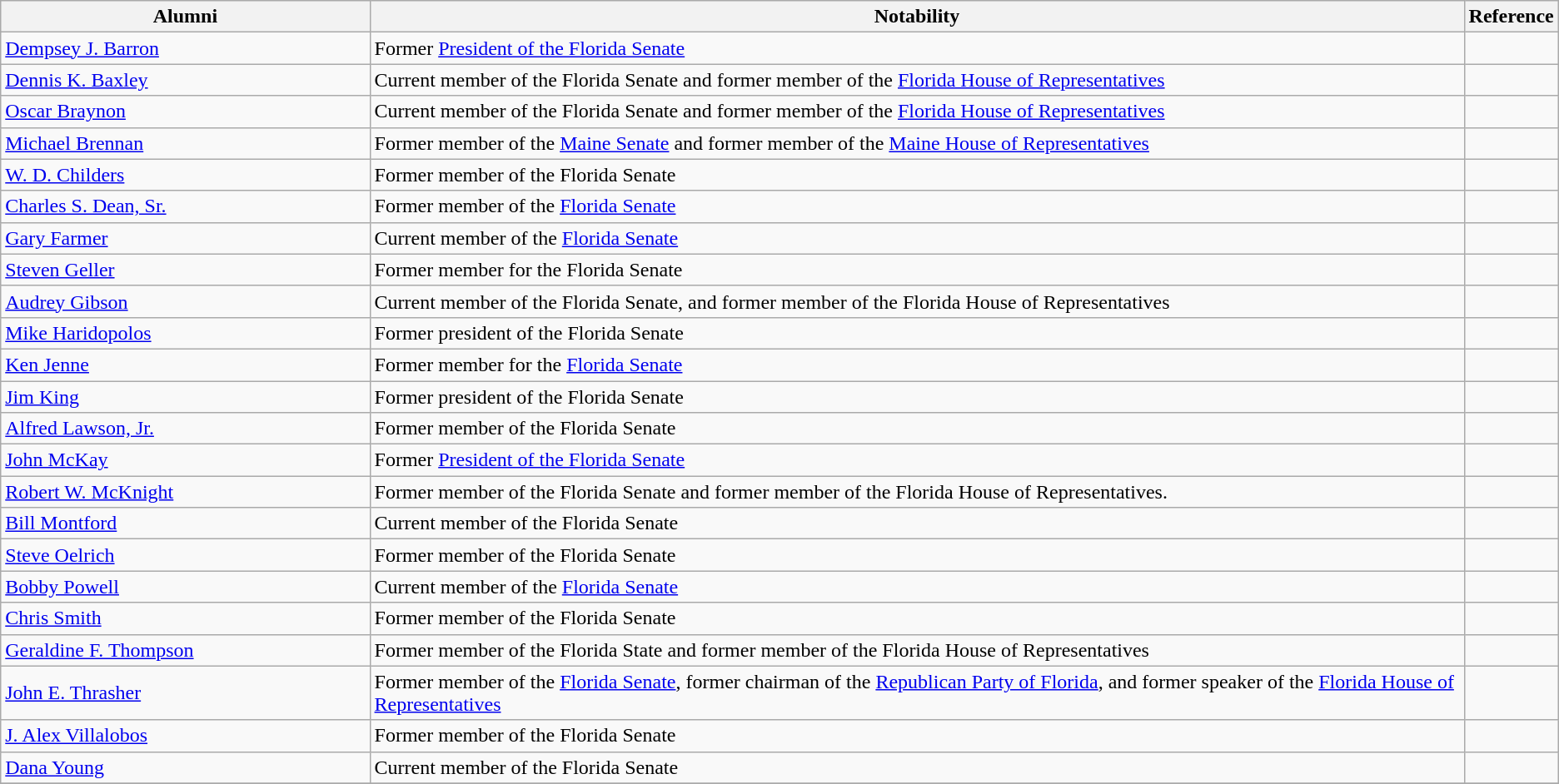<table class="wikitable vertical-align-top">
<tr>
<th style="width:25%;">Alumni</th>
<th style="width:75%;">Notability</th>
<th style="width:*;" class="unsortable">Reference</th>
</tr>
<tr>
<td><a href='#'>Dempsey J. Barron</a></td>
<td>Former <a href='#'>President of the Florida Senate</a></td>
<td></td>
</tr>
<tr>
<td><a href='#'>Dennis K. Baxley</a></td>
<td>Current member of the Florida Senate and former member of the <a href='#'>Florida House of Representatives</a></td>
<td></td>
</tr>
<tr>
<td><a href='#'>Oscar Braynon</a></td>
<td>Current member of the Florida Senate and former member of the <a href='#'>Florida House of Representatives</a></td>
<td></td>
</tr>
<tr>
<td><a href='#'>Michael Brennan</a></td>
<td>Former member of the <a href='#'>Maine Senate</a> and former member of the <a href='#'>Maine House of Representatives</a></td>
<td></td>
</tr>
<tr>
<td><a href='#'>W. D. Childers</a></td>
<td>Former member of the Florida Senate</td>
<td></td>
</tr>
<tr>
<td><a href='#'>Charles S. Dean, Sr.</a></td>
<td>Former member of the <a href='#'>Florida Senate</a></td>
<td></td>
</tr>
<tr>
<td><a href='#'>Gary Farmer</a></td>
<td>Current member of the <a href='#'>Florida Senate</a></td>
<td></td>
</tr>
<tr>
<td><a href='#'>Steven Geller</a></td>
<td>Former member for the Florida Senate</td>
<td></td>
</tr>
<tr>
<td><a href='#'>Audrey Gibson</a></td>
<td>Current member of the Florida Senate, and former member of the Florida House of Representatives</td>
<td></td>
</tr>
<tr>
<td><a href='#'>Mike Haridopolos</a></td>
<td>Former president of the Florida Senate</td>
<td></td>
</tr>
<tr>
<td><a href='#'>Ken Jenne</a></td>
<td>Former member for the <a href='#'>Florida Senate</a></td>
<td></td>
</tr>
<tr>
<td><a href='#'>Jim King</a></td>
<td>Former president of the Florida Senate</td>
<td></td>
</tr>
<tr>
<td><a href='#'>Alfred Lawson, Jr.</a></td>
<td>Former member of the Florida Senate</td>
<td></td>
</tr>
<tr>
<td><a href='#'>John McKay</a></td>
<td>Former <a href='#'>President of the Florida Senate</a></td>
<td></td>
</tr>
<tr>
<td><a href='#'>Robert W. McKnight</a></td>
<td>Former member of the Florida Senate and former member of the Florida House of Representatives.</td>
<td></td>
</tr>
<tr>
<td><a href='#'>Bill Montford</a></td>
<td>Current member of the Florida Senate</td>
<td></td>
</tr>
<tr>
<td><a href='#'>Steve Oelrich</a></td>
<td>Former member of the Florida Senate</td>
<td></td>
</tr>
<tr>
<td><a href='#'>Bobby Powell</a></td>
<td>Current member of the <a href='#'>Florida Senate</a></td>
<td></td>
</tr>
<tr>
<td><a href='#'>Chris Smith</a></td>
<td>Former member of the Florida Senate</td>
<td></td>
</tr>
<tr>
<td><a href='#'>Geraldine F. Thompson</a></td>
<td>Former member of the Florida State and former member of the Florida House of Representatives</td>
<td></td>
</tr>
<tr>
<td><a href='#'>John E. Thrasher</a></td>
<td>Former member of the <a href='#'>Florida Senate</a>, former chairman of the <a href='#'>Republican Party of Florida</a>, and former speaker of the <a href='#'>Florida House of Representatives</a></td>
<td></td>
</tr>
<tr>
<td><a href='#'>J. Alex Villalobos</a></td>
<td>Former member of the Florida Senate</td>
<td></td>
</tr>
<tr>
<td><a href='#'>Dana Young</a></td>
<td>Current member of the Florida Senate</td>
<td></td>
</tr>
<tr>
</tr>
</table>
